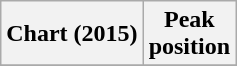<table class="wikitable plainrowheaders sortable">
<tr>
<th scope="col">Chart (2015)</th>
<th scope="col">Peak<br>position</th>
</tr>
<tr>
</tr>
</table>
